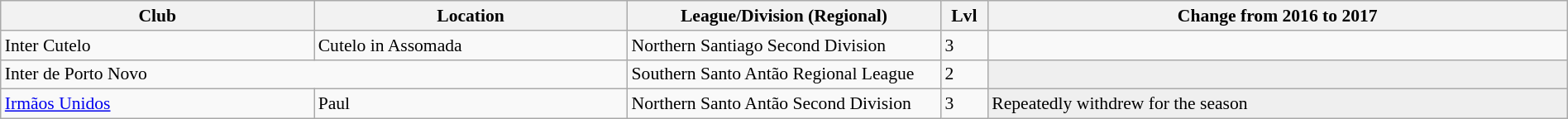<table class="wikitable sortable" width=100% style="font-size:90%">
<tr>
<th width=20%>Club</th>
<th width=20%>Location</th>
<th width=20%>League/Division (Regional)</th>
<th width=3%>Lvl</th>
<th width=37%>Change from 2016 to 2017</th>
</tr>
<tr>
<td>Inter Cutelo</td>
<td>Cutelo in Assomada</td>
<td>Northern Santiago Second Division</td>
<td>3</td>
<td></td>
</tr>
<tr>
<td colspan=2>Inter de Porto Novo</td>
<td>Southern Santo Antão Regional League</td>
<td>2</td>
<td bgcolor=#EFEFEF></td>
</tr>
<tr>
<td><a href='#'>Irmãos Unidos</a></td>
<td>Paul</td>
<td>Northern Santo Antão Second Division</td>
<td>3</td>
<td bgcolor=EFEFEF>Repeatedly withdrew for the season</td>
</tr>
</table>
